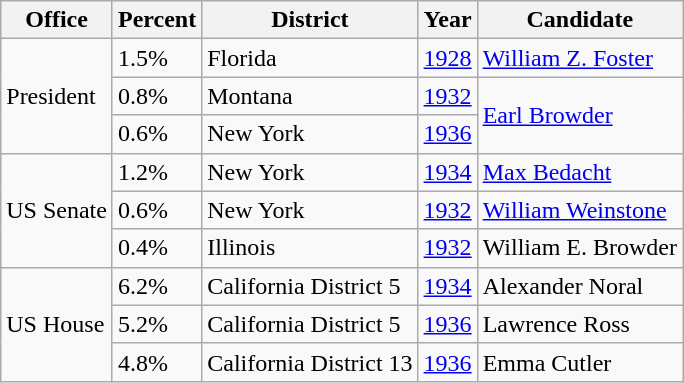<table class="wikitable">
<tr>
<th>Office</th>
<th>Percent</th>
<th>District</th>
<th>Year</th>
<th>Candidate</th>
</tr>
<tr>
<td rowspan="3">President</td>
<td>1.5%</td>
<td>Florida</td>
<td><a href='#'>1928</a></td>
<td><a href='#'>William Z. Foster</a></td>
</tr>
<tr>
<td>0.8%</td>
<td>Montana</td>
<td><a href='#'>1932</a></td>
<td rowspan="2"><a href='#'>Earl Browder</a></td>
</tr>
<tr>
<td>0.6%</td>
<td>New York</td>
<td><a href='#'>1936</a></td>
</tr>
<tr>
<td rowspan="3">US Senate</td>
<td>1.2%</td>
<td>New York</td>
<td><a href='#'>1934</a></td>
<td><a href='#'>Max Bedacht</a></td>
</tr>
<tr>
<td>0.6%</td>
<td>New York</td>
<td><a href='#'>1932</a></td>
<td><a href='#'>William Weinstone</a></td>
</tr>
<tr>
<td>0.4%</td>
<td>Illinois</td>
<td><a href='#'>1932</a></td>
<td>William E. Browder</td>
</tr>
<tr>
<td rowspan="3">US House</td>
<td>6.2%</td>
<td>California District 5</td>
<td><a href='#'>1934</a></td>
<td>Alexander Noral</td>
</tr>
<tr>
<td>5.2%</td>
<td>California District 5</td>
<td><a href='#'>1936</a></td>
<td>Lawrence Ross</td>
</tr>
<tr>
<td>4.8%</td>
<td>California District 13</td>
<td><a href='#'>1936</a></td>
<td>Emma Cutler</td>
</tr>
</table>
